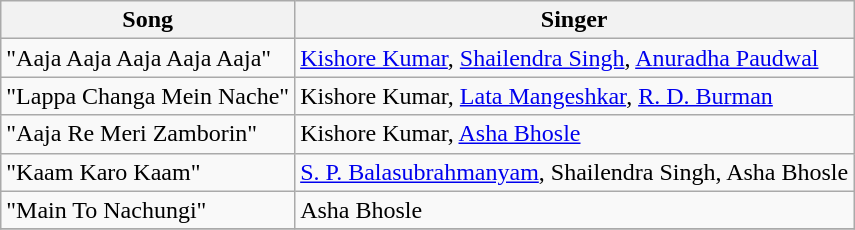<table class="wikitable">
<tr>
<th>Song</th>
<th>Singer</th>
</tr>
<tr>
<td>"Aaja Aaja Aaja Aaja Aaja"</td>
<td><a href='#'>Kishore Kumar</a>, <a href='#'>Shailendra Singh</a>, <a href='#'>Anuradha Paudwal</a></td>
</tr>
<tr>
<td>"Lappa Changa Mein Nache"</td>
<td>Kishore Kumar, <a href='#'>Lata Mangeshkar</a>, <a href='#'>R. D. Burman</a></td>
</tr>
<tr>
<td>"Aaja Re Meri Zamborin"</td>
<td>Kishore Kumar, <a href='#'>Asha Bhosle</a></td>
</tr>
<tr>
<td>"Kaam Karo Kaam"</td>
<td><a href='#'>S. P. Balasubrahmanyam</a>, Shailendra Singh, Asha Bhosle</td>
</tr>
<tr>
<td>"Main To Nachungi"</td>
<td>Asha Bhosle</td>
</tr>
<tr>
</tr>
</table>
